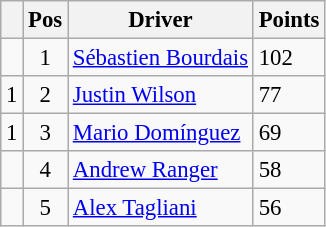<table class="wikitable" style="font-size: 95%;">
<tr>
<th></th>
<th>Pos</th>
<th>Driver</th>
<th>Points</th>
</tr>
<tr>
<td align="left"></td>
<td align="center">1</td>
<td> <a href='#'>Sébastien Bourdais</a></td>
<td align="left">102</td>
</tr>
<tr>
<td align="left"> 1</td>
<td align="center">2</td>
<td> <a href='#'>Justin Wilson</a></td>
<td align="left">77</td>
</tr>
<tr>
<td align="left"> 1</td>
<td align="center">3</td>
<td> <a href='#'>Mario Domínguez</a></td>
<td align="left">69</td>
</tr>
<tr>
<td align="left"></td>
<td align="center">4</td>
<td> <a href='#'>Andrew Ranger</a></td>
<td align="left">58</td>
</tr>
<tr>
<td align="left"></td>
<td align="center">5</td>
<td> <a href='#'>Alex Tagliani</a></td>
<td align="left">56</td>
</tr>
</table>
